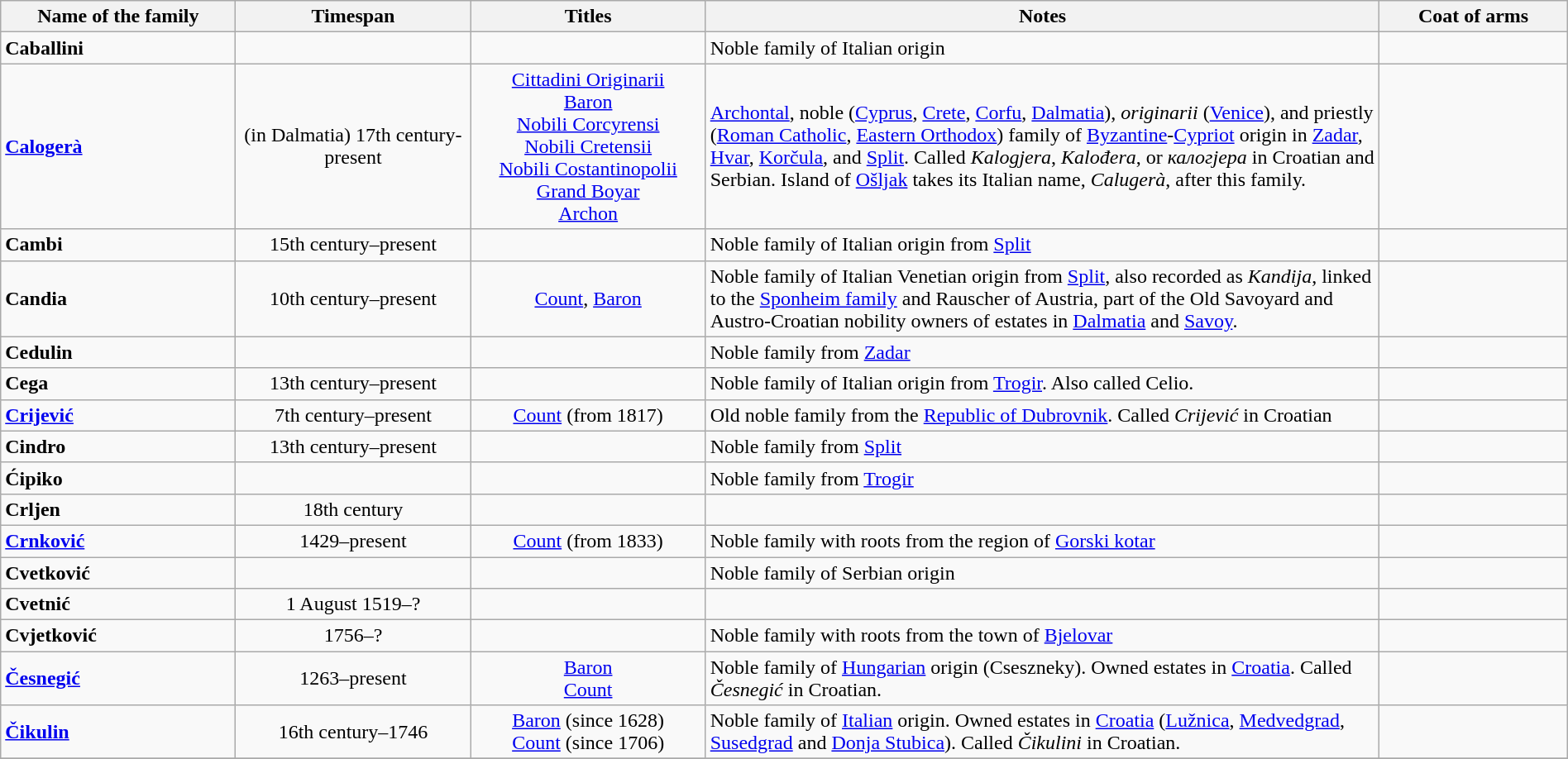<table class="wikitable" style="text-align:center" width=100%>
<tr>
<th bgcolor="gold" ! width="15%">Name of the family</th>
<th bgcolor="silver" ! width="15%">Timespan</th>
<th bgcolor="silver" ! width="15%">Titles</th>
<th bgcolor="silver" ! width="43%">Notes</th>
<th bgcolor="silver" ! width="12%">Coat of arms</th>
</tr>
<tr>
<td align="left"><strong>Caballini</strong></td>
<td></td>
<td></td>
<td align="left">Noble family of Italian origin</td>
<td></td>
</tr>
<tr>
<td align="left"><a href='#'><strong>Calogerà</strong></a></td>
<td>(in Dalmatia) 17th century-present</td>
<td><a href='#'>Cittadini Originarii</a><br><a href='#'>Baron</a><br><a href='#'>Nobili Corcyrensi</a><br><a href='#'>Nobili Cretensii</a><br><a href='#'>Nobili Costantinopolii</a><br><a href='#'>Grand Boyar</a><br><a href='#'>Archon</a></td>
<td align="left"><a href='#'>Archontal</a>, noble (<a href='#'>Cyprus</a>, <a href='#'>Crete</a>, <a href='#'>Corfu</a>, <a href='#'>Dalmatia</a>), <em>originarii</em> (<a href='#'>Venice</a>), and priestly (<a href='#'>Roman Catholic</a>, <a href='#'>Eastern Orthodox</a>) family of <a href='#'>Byzantine</a>-<a href='#'>Cypriot</a> origin in <a href='#'>Zadar</a>, <a href='#'>Hvar</a>, <a href='#'>Korčula</a>, and <a href='#'>Split</a>. Called <em>Kalogjera</em>, <em>Kalođera</em>, or <em>калогјера</em> in Croatian and Serbian. Island of <a href='#'>Ošljak</a> takes its Italian name, <em>Calugerà</em>, after this family.</td>
<td></td>
</tr>
<tr>
<td align="left"><strong>Cambi</strong></td>
<td>15th century–present</td>
<td></td>
<td align="left">Noble family of Italian origin from <a href='#'>Split</a></td>
<td></td>
</tr>
<tr>
<td align="left"><strong>Candia</strong></td>
<td>10th century–present</td>
<td><a href='#'>Count</a>, <a href='#'>Baron</a></td>
<td align="left">Noble family of Italian Venetian origin from <a href='#'>Split</a>, also recorded as <em>Kandija</em>, linked to the <a href='#'>Sponheim family</a> and Rauscher of Austria, part of the Old Savoyard and Austro-Croatian nobility owners of estates in <a href='#'>Dalmatia</a> and <a href='#'>Savoy</a>.</td>
<td></td>
</tr>
<tr>
<td align="left"><strong>Cedulin</strong></td>
<td></td>
<td></td>
<td align="left">Noble family from <a href='#'>Zadar</a></td>
<td></td>
</tr>
<tr>
<td align="left"><strong>Cega</strong></td>
<td>13th century–present</td>
<td></td>
<td align="left">Noble family of Italian origin from <a href='#'>Trogir</a>. Also called Celio.</td>
<td></td>
</tr>
<tr>
<td align="left"><a href='#'><strong>Crijević</strong></a></td>
<td>7th century–present</td>
<td><a href='#'>Count</a> (from 1817)</td>
<td align="left">Old noble family from the <a href='#'>Republic of Dubrovnik</a>. Called <em>Crijević</em> in Croatian</td>
<td></td>
</tr>
<tr>
<td align="left"><strong>Cindro</strong></td>
<td>13th century–present</td>
<td></td>
<td align="left">Noble family from <a href='#'>Split</a></td>
<td></td>
</tr>
<tr>
<td align="left"><strong>Ćipiko</strong></td>
<td></td>
<td></td>
<td align="left">Noble family from <a href='#'>Trogir</a></td>
<td></td>
</tr>
<tr>
<td align="left"><strong>Crljen</strong></td>
<td>18th century</td>
<td></td>
<td></td>
<td></td>
</tr>
<tr>
<td align="left"><a href='#'><strong>Crnković</strong></a></td>
<td align="center">1429–present</td>
<td align="center"><a href='#'>Count</a> (from 1833)</td>
<td align="left">Noble family with roots from the region of <a href='#'>Gorski kotar</a></td>
<td align="center"></td>
</tr>
<tr>
<td align="left"><strong>Cvetković</strong></td>
<td></td>
<td></td>
<td align="left">Noble family of Serbian origin</td>
<td></td>
</tr>
<tr>
<td align="left"><strong>Cvetnić</strong></td>
<td>1 August 1519–?</td>
<td></td>
<td></td>
<td></td>
</tr>
<tr>
<td align="left"><strong>Cvjetković</strong></td>
<td align="center">1756–?</td>
<td></td>
<td align="left">Noble family with roots from the town of <a href='#'>Bjelovar</a></td>
<td></td>
</tr>
<tr>
<td align="left"><a href='#'><strong>Česnegić</strong></a></td>
<td align="center">1263–present</td>
<td align="center"><a href='#'>Baron</a><br><a href='#'>Count</a></td>
<td align="left">Noble family of <a href='#'>Hungarian</a> origin (Cseszneky). Owned estates in <a href='#'>Croatia</a>. Called <em>Česnegić</em> in Croatian.</td>
<td align="center"></td>
</tr>
<tr>
<td align="left"><a href='#'><strong>Čikulin</strong></a></td>
<td align="center">16th century–1746</td>
<td align="center"><a href='#'>Baron</a> (since 1628)<br><a href='#'>Count</a> (since 1706)</td>
<td align="left">Noble family of <a href='#'>Italian</a> origin. Owned estates in <a href='#'>Croatia</a> (<a href='#'>Lužnica</a>, <a href='#'>Medvedgrad</a>, <a href='#'>Susedgrad</a> and <a href='#'>Donja Stubica</a>). Called <em>Čikulini</em> in Croatian.</td>
<td align="center"></td>
</tr>
<tr>
</tr>
</table>
